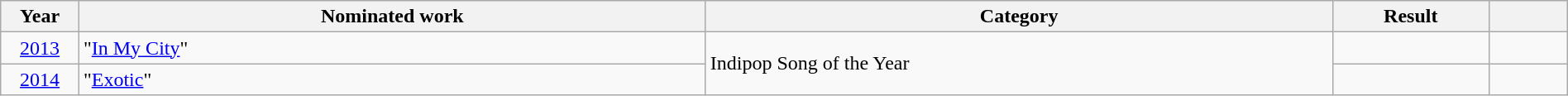<table class="wikitable sortable" width=100%>
<tr>
<th width=5%>Year</th>
<th width=40%>Nominated work</th>
<th width=40%>Category</th>
<th width=10%>Result</th>
<th width=5%></th>
</tr>
<tr>
<td rowspan="1" style="text-align:center;"><a href='#'>2013</a></td>
<td rowspan="1" style="text-align:left;">"<a href='#'>In My City</a>"</td>
<td rowspan="2">Indipop Song of the Year</td>
<td></td>
<td style="text-align:center;"></td>
</tr>
<tr>
<td rowspan="1" style="text-align:center;"><a href='#'>2014</a></td>
<td rowspan="1" style="text-align:left;">"<a href='#'>Exotic</a>"</td>
<td></td>
<td style="text-align:center;"></td>
</tr>
</table>
